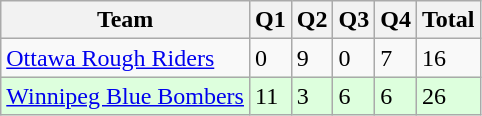<table class="wikitable">
<tr>
<th>Team</th>
<th>Q1</th>
<th>Q2</th>
<th>Q3</th>
<th>Q4</th>
<th>Total</th>
</tr>
<tr>
<td><a href='#'>Ottawa Rough Riders</a></td>
<td>0</td>
<td>9</td>
<td>0</td>
<td>7</td>
<td>16</td>
</tr>
<tr style="background-color:#ddffdd">
<td><a href='#'>Winnipeg Blue Bombers</a></td>
<td>11</td>
<td>3</td>
<td>6</td>
<td>6</td>
<td>26</td>
</tr>
</table>
